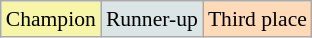<table class=wikitable style="font-size:90%; text-align:center">
<tr>
<td bgcolor=#F7F6A8>Champion</td>
<td bgcolor=#DCE5E5>Runner-up</td>
<td bgcolor=#FFDAB9>Third place</td>
</tr>
</table>
